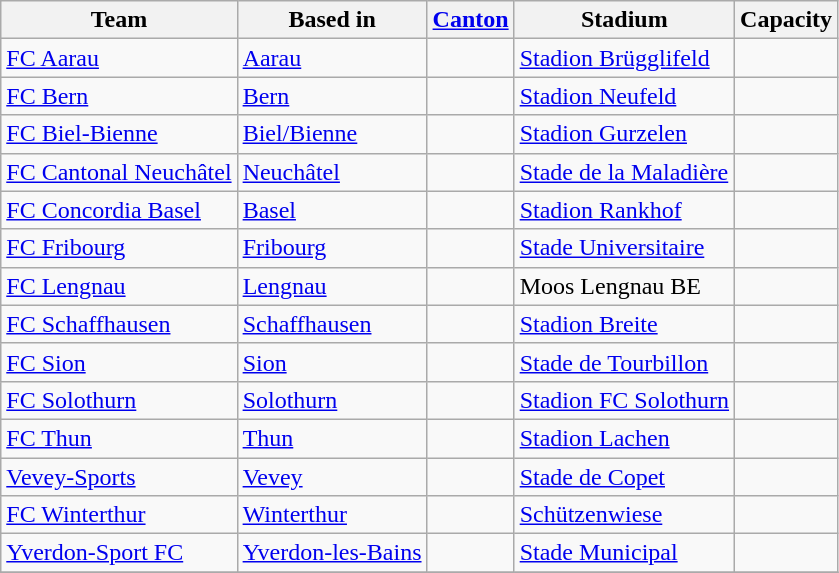<table class="wikitable sortable" style="text-align: left;">
<tr>
<th>Team</th>
<th>Based in</th>
<th><a href='#'>Canton</a></th>
<th>Stadium</th>
<th>Capacity</th>
</tr>
<tr>
<td><a href='#'>FC Aarau</a></td>
<td><a href='#'>Aarau</a></td>
<td></td>
<td><a href='#'>Stadion Brügglifeld</a></td>
<td></td>
</tr>
<tr>
<td><a href='#'>FC Bern</a></td>
<td><a href='#'>Bern</a></td>
<td></td>
<td><a href='#'>Stadion Neufeld</a></td>
<td></td>
</tr>
<tr>
<td><a href='#'>FC Biel-Bienne</a></td>
<td><a href='#'>Biel/Bienne</a></td>
<td></td>
<td><a href='#'>Stadion Gurzelen</a></td>
<td></td>
</tr>
<tr>
<td><a href='#'>FC Cantonal Neuchâtel</a></td>
<td><a href='#'>Neuchâtel</a></td>
<td></td>
<td><a href='#'>Stade de la Maladière</a></td>
<td></td>
</tr>
<tr>
<td><a href='#'>FC Concordia Basel</a></td>
<td><a href='#'>Basel</a></td>
<td></td>
<td><a href='#'>Stadion Rankhof</a></td>
<td></td>
</tr>
<tr>
<td><a href='#'>FC Fribourg</a></td>
<td><a href='#'>Fribourg</a></td>
<td></td>
<td><a href='#'>Stade Universitaire</a></td>
<td></td>
</tr>
<tr>
<td><a href='#'>FC Lengnau</a></td>
<td><a href='#'>Lengnau</a></td>
<td></td>
<td>Moos Lengnau BE</td>
<td></td>
</tr>
<tr>
<td><a href='#'>FC Schaffhausen</a></td>
<td><a href='#'>Schaffhausen</a></td>
<td></td>
<td><a href='#'>Stadion Breite</a></td>
<td></td>
</tr>
<tr>
<td><a href='#'>FC Sion</a></td>
<td><a href='#'>Sion</a></td>
<td></td>
<td><a href='#'>Stade de Tourbillon</a></td>
<td></td>
</tr>
<tr>
<td><a href='#'>FC Solothurn</a></td>
<td><a href='#'>Solothurn</a></td>
<td></td>
<td><a href='#'>Stadion FC Solothurn</a></td>
<td></td>
</tr>
<tr>
<td><a href='#'>FC Thun</a></td>
<td><a href='#'>Thun</a></td>
<td></td>
<td><a href='#'>Stadion Lachen</a></td>
<td></td>
</tr>
<tr>
<td><a href='#'>Vevey-Sports</a></td>
<td><a href='#'>Vevey</a></td>
<td></td>
<td><a href='#'>Stade de Copet</a></td>
<td></td>
</tr>
<tr>
<td><a href='#'>FC Winterthur</a></td>
<td><a href='#'>Winterthur</a></td>
<td></td>
<td><a href='#'>Schützenwiese</a></td>
<td></td>
</tr>
<tr>
<td><a href='#'>Yverdon-Sport FC</a></td>
<td><a href='#'>Yverdon-les-Bains</a></td>
<td></td>
<td><a href='#'>Stade Municipal</a></td>
<td></td>
</tr>
<tr>
</tr>
</table>
